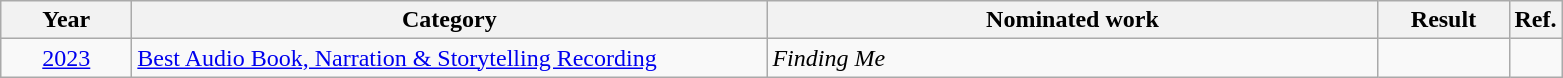<table class=wikitable>
<tr>
<th scope="col" style="width:5em;">Year</th>
<th scope="col" style="width:26em;">Category</th>
<th scope="col" style="width:25em;">Nominated work</th>
<th scope="col" style="width:5em;">Result</th>
<th>Ref.</th>
</tr>
<tr>
<td style="text-align:center;"><a href='#'>2023</a></td>
<td><a href='#'>Best Audio Book, Narration & Storytelling Recording</a></td>
<td><em>Finding Me</em></td>
<td></td>
<td style="text-align:center;"></td>
</tr>
</table>
